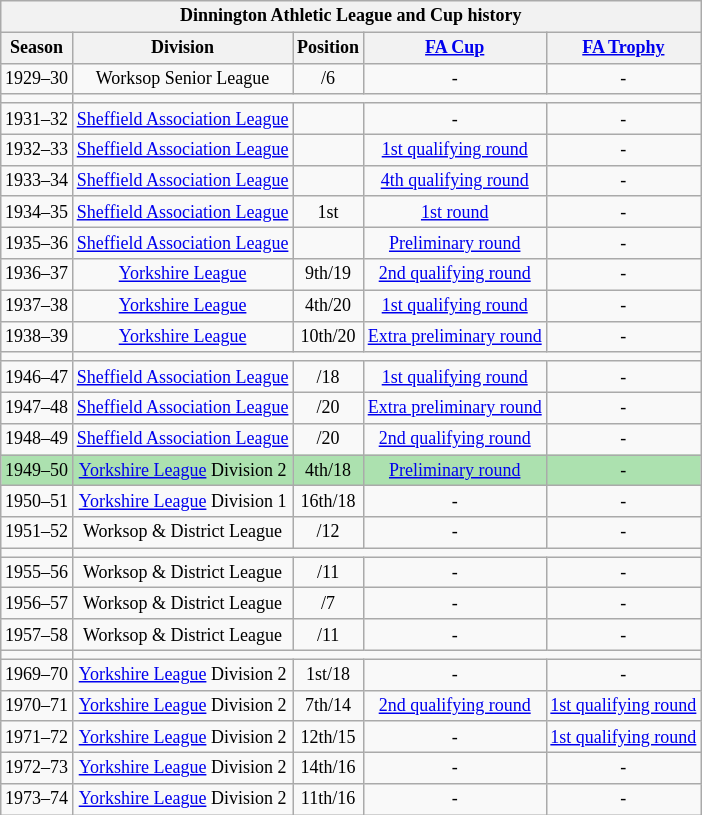<table class="wikitable collapsible" style="text-align:center;font-size:75%">
<tr>
<th colspan="5"><strong>Dinnington Athletic League and Cup history</strong></th>
</tr>
<tr>
<th>Season</th>
<th>Division</th>
<th>Position</th>
<th><a href='#'>FA Cup</a></th>
<th><a href='#'>FA Trophy</a></th>
</tr>
<tr>
<td>1929–30</td>
<td>Worksop Senior League</td>
<td>/6</td>
<td>-</td>
<td>-</td>
</tr>
<tr>
<td></td>
</tr>
<tr>
<td>1931–32</td>
<td><a href='#'>Sheffield Association League</a></td>
<td></td>
<td>-</td>
<td>-</td>
</tr>
<tr>
<td>1932–33</td>
<td><a href='#'>Sheffield Association League</a></td>
<td></td>
<td><a href='#'>1st qualifying round</a></td>
<td>-</td>
</tr>
<tr>
<td>1933–34</td>
<td><a href='#'>Sheffield Association League</a></td>
<td></td>
<td><a href='#'>4th qualifying round</a></td>
<td>-</td>
</tr>
<tr>
<td>1934–35</td>
<td><a href='#'>Sheffield Association League</a></td>
<td>1st</td>
<td><a href='#'>1st round</a></td>
<td>-</td>
</tr>
<tr>
<td>1935–36</td>
<td><a href='#'>Sheffield Association League</a></td>
<td></td>
<td><a href='#'>Preliminary round</a></td>
<td>-</td>
</tr>
<tr>
<td>1936–37</td>
<td><a href='#'>Yorkshire League</a></td>
<td>9th/19</td>
<td><a href='#'>2nd qualifying round</a></td>
<td>-</td>
</tr>
<tr>
<td>1937–38</td>
<td><a href='#'>Yorkshire League</a></td>
<td>4th/20</td>
<td><a href='#'>1st qualifying round</a></td>
<td>-</td>
</tr>
<tr>
<td>1938–39</td>
<td><a href='#'>Yorkshire League</a></td>
<td>10th/20</td>
<td><a href='#'>Extra preliminary round</a></td>
<td>-</td>
</tr>
<tr>
<td></td>
</tr>
<tr>
<td>1946–47</td>
<td><a href='#'>Sheffield Association League</a></td>
<td>/18</td>
<td><a href='#'>1st qualifying round</a></td>
<td>-</td>
</tr>
<tr>
<td>1947–48</td>
<td><a href='#'>Sheffield Association League</a></td>
<td>/20</td>
<td><a href='#'>Extra preliminary round</a></td>
<td>-</td>
</tr>
<tr>
<td>1948–49</td>
<td><a href='#'>Sheffield Association League</a></td>
<td>/20</td>
<td><a href='#'>2nd qualifying round</a></td>
<td>-</td>
</tr>
<tr bgcolor="#ACE1AF">
<td>1949–50</td>
<td><a href='#'>Yorkshire League</a> Division 2</td>
<td>4th/18</td>
<td><a href='#'>Preliminary round</a></td>
<td>-</td>
</tr>
<tr>
<td>1950–51</td>
<td><a href='#'>Yorkshire League</a> Division 1</td>
<td>16th/18</td>
<td>-</td>
<td>-</td>
</tr>
<tr>
<td>1951–52</td>
<td>Worksop & District League</td>
<td>/12</td>
<td>-</td>
<td>-</td>
</tr>
<tr>
<td></td>
</tr>
<tr>
<td>1955–56</td>
<td>Worksop & District League</td>
<td>/11</td>
<td>-</td>
<td>-</td>
</tr>
<tr>
<td>1956–57</td>
<td>Worksop & District League</td>
<td>/7</td>
<td>-</td>
<td>-</td>
</tr>
<tr>
<td>1957–58</td>
<td>Worksop & District League</td>
<td>/11</td>
<td>-</td>
<td>-</td>
</tr>
<tr>
<td></td>
</tr>
<tr>
<td>1969–70</td>
<td><a href='#'>Yorkshire League</a> Division 2</td>
<td>1st/18</td>
<td>-</td>
<td>-</td>
</tr>
<tr>
<td>1970–71</td>
<td><a href='#'>Yorkshire League</a> Division 2</td>
<td>7th/14</td>
<td><a href='#'>2nd qualifying round</a></td>
<td><a href='#'>1st qualifying round</a></td>
</tr>
<tr>
<td>1971–72</td>
<td><a href='#'>Yorkshire League</a> Division 2</td>
<td>12th/15</td>
<td>-</td>
<td><a href='#'>1st qualifying round</a></td>
</tr>
<tr>
<td>1972–73</td>
<td><a href='#'>Yorkshire League</a> Division 2</td>
<td>14th/16</td>
<td>-</td>
<td>-</td>
</tr>
<tr>
<td>1973–74</td>
<td><a href='#'>Yorkshire League</a> Division 2</td>
<td>11th/16</td>
<td>-</td>
<td>-</td>
</tr>
</table>
